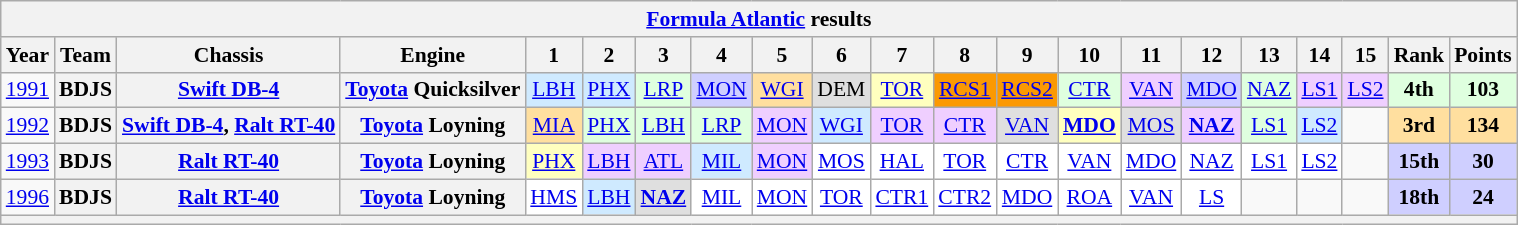<table class="wikitable" style="text-align:center; font-size:90%">
<tr>
<th colspan=45><a href='#'>Formula Atlantic</a> results</th>
</tr>
<tr>
<th>Year</th>
<th>Team</th>
<th>Chassis</th>
<th>Engine</th>
<th>1</th>
<th>2</th>
<th>3</th>
<th>4</th>
<th>5</th>
<th>6</th>
<th>7</th>
<th>8</th>
<th>9</th>
<th>10</th>
<th>11</th>
<th>12</th>
<th>13</th>
<th>14</th>
<th>15</th>
<th>Rank</th>
<th>Points</th>
</tr>
<tr>
<td><a href='#'>1991</a></td>
<th>BDJS</th>
<th><a href='#'>Swift DB-4</a></th>
<th><a href='#'>Toyota</a> Quicksilver</th>
<td style="background:#CFEAFF;"><a href='#'>LBH</a><br></td>
<td style="background:#CFEAFF;"><a href='#'>PHX</a><br></td>
<td style="background:#DFFFDF;"><a href='#'>LRP</a><br></td>
<td style="background:#CFCFFF;"><a href='#'>MON</a><br></td>
<td style="background:#FFDF9F;"><a href='#'>WGI</a><br></td>
<td style="background:#DFDFDF;">DEM<br></td>
<td style="background:#FFFFBF;"><a href='#'>TOR</a><br></td>
<td style="background:#FB9902;"><a href='#'>RCS1</a><br></td>
<td style="background:#FB9902;"><a href='#'>RCS2</a><br></td>
<td style="background:#DFFFDF;"><a href='#'>CTR</a><br></td>
<td style="background:#EFCFFF;"><a href='#'>VAN</a><br></td>
<td style="background:#CFCFFF;"><a href='#'>MDO</a><br></td>
<td style="background:#DFFFDF;"><a href='#'>NAZ</a><br></td>
<td style="background:#EFCFFF;"><a href='#'>LS1</a><br></td>
<td style="background:#EFCFFF;"><a href='#'>LS2</a><br></td>
<td style="background:#DFFFDF;"><strong>4th</strong></td>
<td style="background:#DFFFDF;"><strong>103</strong></td>
</tr>
<tr>
<td><a href='#'>1992</a></td>
<th>BDJS</th>
<th><a href='#'>Swift DB-4</a>, <a href='#'>Ralt RT-40</a></th>
<th><a href='#'>Toyota</a> Loyning</th>
<td style="background:#FFDF9F;"><a href='#'>MIA</a><br></td>
<td style="background:#DFFFDF;"><a href='#'>PHX</a><br></td>
<td style="background:#DFFFDF;"><a href='#'>LBH</a><br></td>
<td style="background:#DFFFDF;"><a href='#'>LRP</a><br></td>
<td style="background:#EFCFFF;"><a href='#'>MON</a><br></td>
<td style="background:#CFEAFF;"><a href='#'>WGI</a><br></td>
<td style="background:#EFCFFF;"><a href='#'>TOR</a><br></td>
<td style="background:#EFCFFF;"><a href='#'>CTR</a><br></td>
<td style="background:#DFDFDF;"><a href='#'>VAN</a><br></td>
<td style="background:#FFFFBF;"><strong><a href='#'>MDO</a></strong><br></td>
<td style="background:#DFDFDF;"><a href='#'>MOS</a><br></td>
<td style="background:#EFCFFF;"><strong><a href='#'>NAZ</a></strong><br></td>
<td style="background:#DFFFDF;"><a href='#'>LS1</a><br></td>
<td style="background:#CFEAFF;"><a href='#'>LS2</a><br></td>
<td></td>
<td style="background:#FFDF9F;"><strong>3rd</strong></td>
<td style="background:#FFDF9F;"><strong>134</strong></td>
</tr>
<tr>
<td><a href='#'>1993</a></td>
<th>BDJS</th>
<th><a href='#'>Ralt RT-40</a></th>
<th><a href='#'>Toyota</a> Loyning</th>
<td style="background:#FFFFBF;"><a href='#'>PHX</a><br></td>
<td style="background:#EFCFFF;"><a href='#'>LBH</a><br></td>
<td style="background:#EFCFFF;"><a href='#'>ATL</a><br></td>
<td style="background:#CFEAFF;"><a href='#'>MIL</a><br></td>
<td style="background:#EFCFFF;"><a href='#'>MON</a><br></td>
<td style="background:#FFFFFF;"><a href='#'>MOS</a></td>
<td style="background:#FFFFFF;"><a href='#'>HAL</a></td>
<td style="background:#FFFFFF;"><a href='#'>TOR</a></td>
<td style="background:#FFFFFF;"><a href='#'>CTR</a></td>
<td style="background:#FFFFFF;"><a href='#'>VAN</a></td>
<td style="background:#FFFFFF;"><a href='#'>MDO</a></td>
<td style="background:#FFFFFF;"><a href='#'>NAZ</a></td>
<td style="background:#FFFFFF;"><a href='#'>LS1</a></td>
<td style="background:#FFFFFF;"><a href='#'>LS2</a></td>
<td></td>
<td style="background:#CFCFFF;"><strong>15th</strong></td>
<td style="background:#CFCFFF;"><strong>30</strong></td>
</tr>
<tr>
<td><a href='#'>1996</a></td>
<th>BDJS</th>
<th><a href='#'>Ralt RT-40</a></th>
<th><a href='#'>Toyota</a> Loyning</th>
<td style="background:#FFFFFF;"><a href='#'>HMS</a><br></td>
<td style="background:#CFEAFF;"><a href='#'>LBH</a><br></td>
<td style="background:#DFDFDF;"><strong><a href='#'>NAZ</a></strong><br></td>
<td style="background:#FFFFFF;"><a href='#'>MIL</a></td>
<td style="background:#FFFFFF;"><a href='#'>MON</a></td>
<td style="background:#FFFFFF;"><a href='#'>TOR</a></td>
<td style="background:#FFFFFF;"><a href='#'>CTR1</a></td>
<td style="background:#FFFFFF;"><a href='#'>CTR2</a></td>
<td style="background:#FFFFFF;"><a href='#'>MDO</a></td>
<td style="background:#FFFFFF;"><a href='#'>ROA</a></td>
<td style="background:#FFFFFF;"><a href='#'>VAN</a></td>
<td style="background:#FFFFFF;"><a href='#'>LS</a></td>
<td></td>
<td></td>
<td></td>
<td style="background:#CFCFFF;"><strong>18th</strong></td>
<td style="background:#CFCFFF;"><strong>24</strong></td>
</tr>
<tr>
<th colspan="21"></th>
</tr>
</table>
